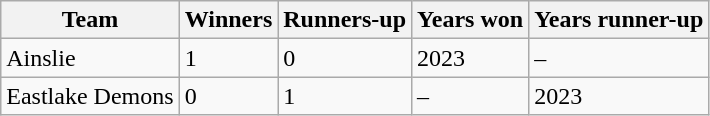<table class="wikitable sortable">
<tr>
<th>Team</th>
<th>Winners</th>
<th>Runners-up</th>
<th>Years won</th>
<th>Years runner-up</th>
</tr>
<tr>
<td> Ainslie</td>
<td>1</td>
<td>0</td>
<td>2023</td>
<td>–</td>
</tr>
<tr>
<td> Eastlake Demons</td>
<td>0</td>
<td>1</td>
<td>–</td>
<td>2023</td>
</tr>
</table>
